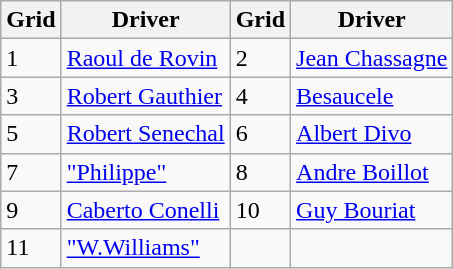<table class="wikitable">
<tr>
<th>Grid</th>
<th>Driver</th>
<th>Grid</th>
<th>Driver</th>
</tr>
<tr>
<td>1</td>
<td><a href='#'>Raoul de Rovin</a></td>
<td>2</td>
<td><a href='#'>Jean Chassagne</a></td>
</tr>
<tr>
<td>3</td>
<td><a href='#'>Robert Gauthier</a></td>
<td>4</td>
<td><a href='#'>Besaucele</a></td>
</tr>
<tr>
<td>5</td>
<td><a href='#'>Robert Senechal</a></td>
<td>6</td>
<td><a href='#'>Albert Divo</a></td>
</tr>
<tr>
<td>7</td>
<td><a href='#'>"Philippe"</a></td>
<td>8</td>
<td><a href='#'>Andre Boillot</a></td>
</tr>
<tr>
<td>9</td>
<td><a href='#'>Caberto Conelli</a></td>
<td>10</td>
<td><a href='#'>Guy Bouriat</a></td>
</tr>
<tr>
<td>11</td>
<td><a href='#'>"W.Williams"</a></td>
<td></td>
<td></td>
</tr>
</table>
